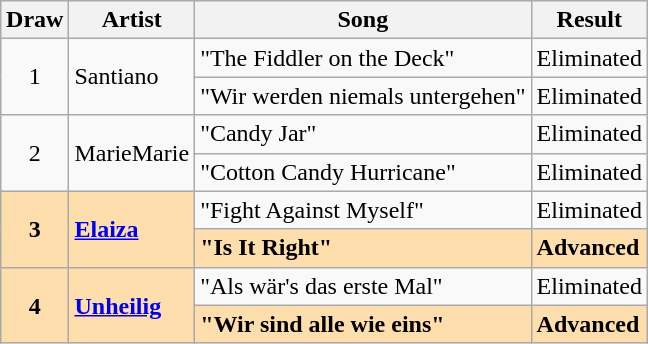<table class="sortable wikitable" style="margin: 1em auto 1em auto; text-align:center">
<tr>
<th>Draw</th>
<th>Artist</th>
<th>Song</th>
<th>Result</th>
</tr>
<tr>
<td rowspan="2" data-sort-value="0">1</td>
<td rowspan="2" align="left">Santiano</td>
<td align="left">"The Fiddler on the Deck"</td>
<td align="left">Eliminated</td>
</tr>
<tr>
<td align="left">"Wir werden niemals untergehen"</td>
<td align="left">Eliminated</td>
</tr>
<tr>
<td rowspan="2">2</td>
<td rowspan="2" align="left">MarieMarie</td>
<td align="left">"Candy Jar"</td>
<td align="left">Eliminated</td>
</tr>
<tr>
<td align="left">"Cotton Candy Hurricane"</td>
<td align="left">Eliminated</td>
</tr>
<tr>
<td style="font-weight:bold;background:navajowhite;" rowspan="2">3</td>
<td style="font-weight:bold;background:navajowhite;" rowspan="2" align="left"><a href='#'>Elaiza</a></td>
<td align="left">"Fight Against Myself"</td>
<td align="left">Eliminated</td>
</tr>
<tr style="font-weight:bold; background:navajowhite;">
<td align="left">"Is It Right"</td>
<td align="left">Advanced</td>
</tr>
<tr>
<td style="font-weight:bold;background:navajowhite;" rowspan="2">4</td>
<td style="font-weight:bold;background:navajowhite;" rowspan="2" align="left"><a href='#'>Unheilig</a></td>
<td align="left">"Als wär's das erste Mal"</td>
<td align="left">Eliminated</td>
</tr>
<tr style="font-weight:bold;background:navajowhite;">
<td align="left">"Wir sind alle wie eins"</td>
<td align="left">Advanced</td>
</tr>
</table>
